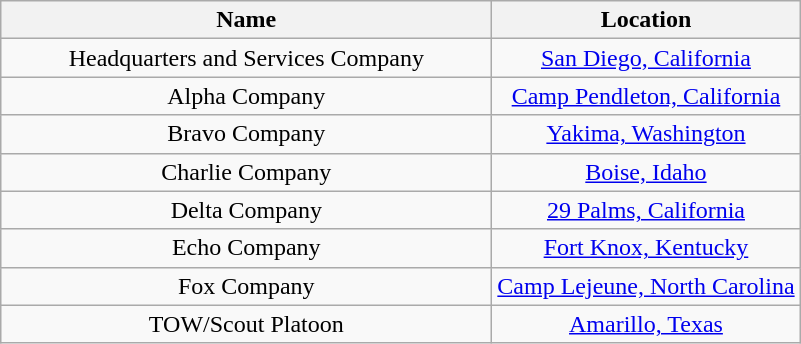<table class="wikitable" style="text-align: center;">
<tr>
<th style="width:20em">Name</th>
<th>Location</th>
</tr>
<tr>
<td align="center">Headquarters and Services Company</td>
<td><a href='#'>San Diego, California</a></td>
</tr>
<tr>
<td align="center">Alpha Company</td>
<td><a href='#'>Camp Pendleton, California</a></td>
</tr>
<tr>
<td align="center">Bravo Company</td>
<td><a href='#'>Yakima, Washington</a></td>
</tr>
<tr>
<td align="center">Charlie Company</td>
<td><a href='#'>Boise, Idaho</a></td>
</tr>
<tr>
<td align="center">Delta Company</td>
<td><a href='#'>29 Palms, California</a></td>
</tr>
<tr>
<td align="center">Echo Company</td>
<td><a href='#'>Fort Knox, Kentucky</a></td>
</tr>
<tr>
<td align="center">Fox Company</td>
<td><a href='#'>Camp Lejeune, North Carolina</a></td>
</tr>
<tr>
<td align="center">TOW/Scout Platoon</td>
<td><a href='#'>Amarillo, Texas</a></td>
</tr>
</table>
